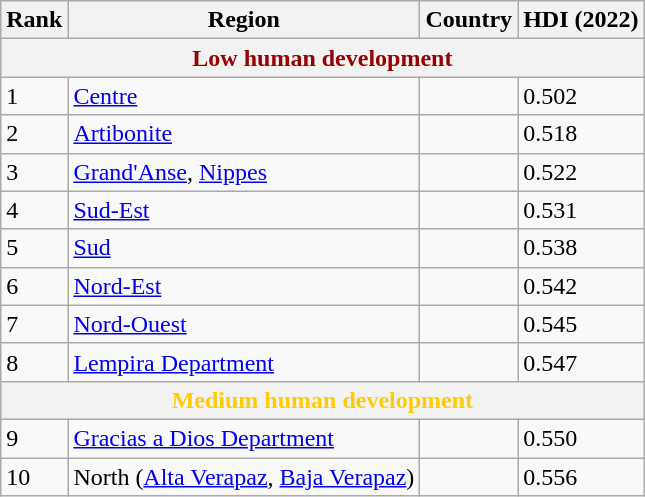<table class="wikitable sortable">
<tr>
<th class="sort">Rank</th>
<th class="sort">Region</th>
<th>Country</th>
<th class="sort">HDI (2022)</th>
</tr>
<tr>
<th colspan="4" style="color:#900;">Low human development</th>
</tr>
<tr>
<td>1</td>
<td style="text-align:left"><a href='#'>Centre</a></td>
<td></td>
<td>0.502</td>
</tr>
<tr>
<td>2</td>
<td style="text-align:left"><a href='#'>Artibonite</a></td>
<td></td>
<td>0.518</td>
</tr>
<tr>
<td>3</td>
<td><a href='#'>Grand'Anse</a>, <a href='#'>Nippes</a></td>
<td></td>
<td>0.522</td>
</tr>
<tr>
<td>4</td>
<td><a href='#'>Sud-Est</a></td>
<td></td>
<td>0.531</td>
</tr>
<tr>
<td>5</td>
<td><a href='#'>Sud</a></td>
<td></td>
<td>0.538</td>
</tr>
<tr>
<td>6</td>
<td><a href='#'>Nord-Est</a></td>
<td></td>
<td>0.542</td>
</tr>
<tr>
<td>7</td>
<td><a href='#'>Nord-Ouest</a></td>
<td></td>
<td>0.545</td>
</tr>
<tr>
<td>8</td>
<td><a href='#'>Lempira Department</a></td>
<td></td>
<td>0.547</td>
</tr>
<tr>
<th colspan="4" style="color:#fc0;">Medium human development</th>
</tr>
<tr>
<td>9</td>
<td><a href='#'>Gracias a Dios Department</a></td>
<td></td>
<td>0.550</td>
</tr>
<tr>
<td>10</td>
<td>North (<a href='#'>Alta Verapaz</a>, <a href='#'>Baja Verapaz</a>)</td>
<td></td>
<td>0.556</td>
</tr>
</table>
